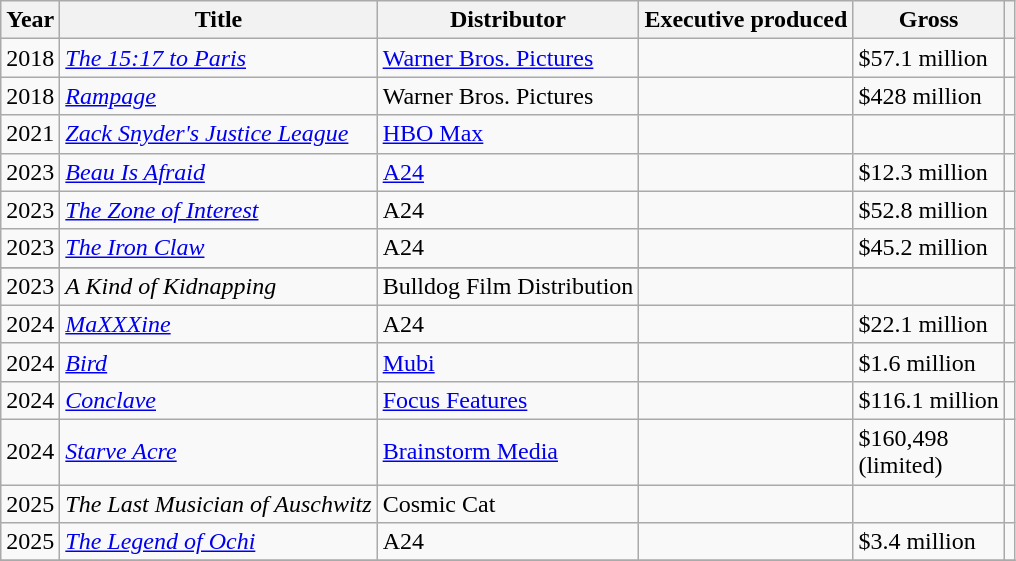<table class="wikitable plainrowheaders">
<tr>
<th scope="col">Year</th>
<th scope="col">Title</th>
<th scope="col">Distributor</th>
<th scope="col">Executive produced</th>
<th scope="col">Gross</th>
<th scope="col"></th>
</tr>
<tr>
<td>2018</td>
<td><em><a href='#'>The 15:17 to Paris</a></em></td>
<td><a href='#'>Warner Bros. Pictures</a></td>
<td></td>
<td>$57.1 million</td>
<td></td>
</tr>
<tr>
<td>2018</td>
<td><em><a href='#'>Rampage</a></em></td>
<td>Warner Bros. Pictures</td>
<td></td>
<td>$428 million</td>
<td></td>
</tr>
<tr>
<td>2021</td>
<td><em><a href='#'>Zack Snyder's Justice League</a></em></td>
<td><a href='#'>HBO Max</a></td>
<td></td>
<td></td>
<td></td>
</tr>
<tr>
<td>2023</td>
<td><em><a href='#'>Beau Is Afraid</a></em></td>
<td><a href='#'>A24</a></td>
<td></td>
<td>$12.3 million</td>
<td></td>
</tr>
<tr>
<td>2023</td>
<td><em><a href='#'>The Zone of Interest</a></em></td>
<td>A24</td>
<td></td>
<td>$52.8 million</td>
<td></td>
</tr>
<tr>
<td>2023</td>
<td><em><a href='#'>The Iron Claw</a></em></td>
<td>A24</td>
<td></td>
<td>$45.2 million</td>
<td></td>
</tr>
<tr>
</tr>
<tr>
<td>2023</td>
<td><em>A Kind of Kidnapping</em></td>
<td>Bulldog Film Distribution</td>
<td></td>
<td></td>
<td></td>
</tr>
<tr>
<td>2024</td>
<td><em><a href='#'>MaXXXine</a></em></td>
<td>A24</td>
<td></td>
<td>$22.1 million</td>
<td></td>
</tr>
<tr>
<td>2024</td>
<td><em><a href='#'>Bird</a></em></td>
<td><a href='#'>Mubi</a></td>
<td></td>
<td>$1.6 million</td>
<td></td>
</tr>
<tr>
<td>2024</td>
<td><em><a href='#'>Conclave</a></em></td>
<td><a href='#'>Focus Features</a></td>
<td></td>
<td>$116.1 million</td>
<td></td>
</tr>
<tr>
<td>2024</td>
<td><em><a href='#'>Starve Acre</a></em></td>
<td><a href='#'>Brainstorm Media</a></td>
<td></td>
<td>$160,498<br>(limited)</td>
<td></td>
</tr>
<tr>
<td>2025</td>
<td><em>The Last Musician of Auschwitz</em></td>
<td>Cosmic Cat</td>
<td></td>
<td></td>
<td></td>
</tr>
<tr>
<td>2025</td>
<td><em><a href='#'>The Legend of Ochi</a></em></td>
<td>A24</td>
<td></td>
<td>$3.4 million</td>
<td></td>
</tr>
<tr>
</tr>
</table>
